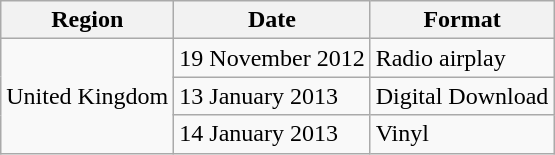<table class=wikitable>
<tr>
<th>Region</th>
<th>Date</th>
<th>Format</th>
</tr>
<tr>
<td rowspan="3">United Kingdom</td>
<td>19 November 2012</td>
<td>Radio airplay</td>
</tr>
<tr>
<td>13 January 2013</td>
<td>Digital Download</td>
</tr>
<tr>
<td>14 January 2013</td>
<td>Vinyl</td>
</tr>
</table>
